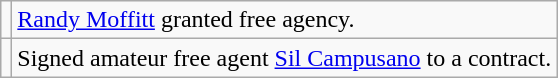<table class="wikitable">
<tr>
<td></td>
<td><a href='#'>Randy Moffitt</a> granted free agency.</td>
</tr>
<tr>
<td></td>
<td>Signed amateur free agent <a href='#'>Sil Campusano</a> to a contract.</td>
</tr>
</table>
